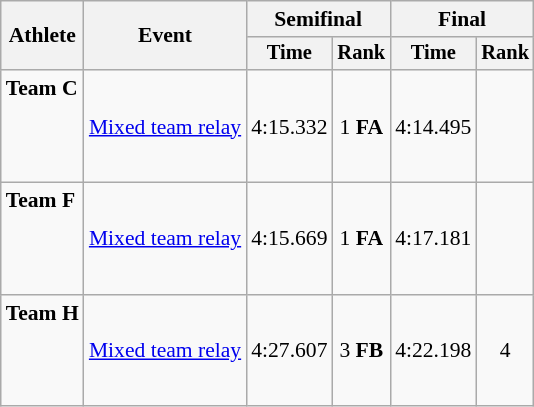<table class="wikitable" style="font-size:90%">
<tr>
<th rowspan=2>Athlete</th>
<th rowspan=2>Event</th>
<th colspan=2>Semifinal</th>
<th colspan=2>Final</th>
</tr>
<tr style="font-size:95%">
<th>Time</th>
<th>Rank</th>
<th>Time</th>
<th>Rank</th>
</tr>
<tr align=center>
<td align=left><strong>Team C</strong><br><br><br><br></td>
<td align=left><a href='#'>Mixed team relay</a></td>
<td>4:15.332</td>
<td>1 <strong>FA</strong></td>
<td>4:14.495</td>
<td></td>
</tr>
<tr align=center>
<td align=left><strong>Team F</strong><br><br><br><br></td>
<td align=left><a href='#'>Mixed team relay</a></td>
<td>4:15.669</td>
<td>1 <strong>FA</strong></td>
<td>4:17.181</td>
<td></td>
</tr>
<tr align=center>
<td align=left><strong>Team H</strong><br><br><br><br></td>
<td align=left><a href='#'>Mixed team relay</a></td>
<td>4:27.607</td>
<td>3 <strong>FB</strong></td>
<td>4:22.198</td>
<td>4</td>
</tr>
</table>
